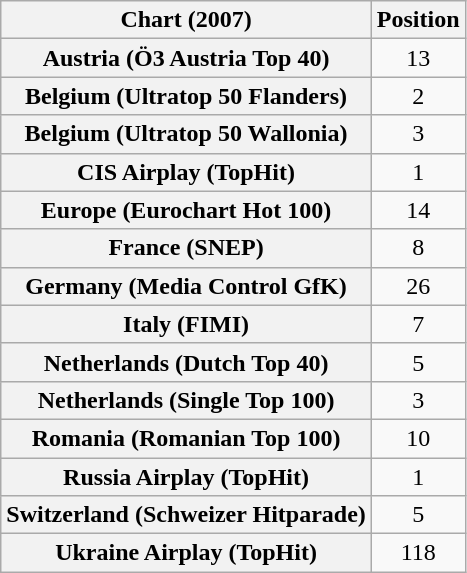<table class="wikitable sortable plainrowheaders" style="text-align:center">
<tr>
<th scope="col">Chart (2007)</th>
<th scope="col">Position</th>
</tr>
<tr>
<th scope="row">Austria (Ö3 Austria Top 40)</th>
<td>13</td>
</tr>
<tr>
<th scope="row">Belgium (Ultratop 50 Flanders)</th>
<td>2</td>
</tr>
<tr>
<th scope="row">Belgium (Ultratop 50 Wallonia)</th>
<td>3</td>
</tr>
<tr>
<th scope="row">CIS Airplay (TopHit)</th>
<td>1</td>
</tr>
<tr>
<th scope="row">Europe (Eurochart Hot 100)</th>
<td>14</td>
</tr>
<tr>
<th scope="row">France (SNEP)</th>
<td>8</td>
</tr>
<tr>
<th scope="row">Germany (Media Control GfK)</th>
<td>26</td>
</tr>
<tr>
<th scope="row">Italy (FIMI)</th>
<td>7</td>
</tr>
<tr>
<th scope="row">Netherlands (Dutch Top 40)</th>
<td>5</td>
</tr>
<tr>
<th scope="row">Netherlands (Single Top 100)</th>
<td>3</td>
</tr>
<tr>
<th scope="row">Romania (Romanian Top 100)</th>
<td>10</td>
</tr>
<tr>
<th scope="row">Russia Airplay (TopHit)</th>
<td>1</td>
</tr>
<tr>
<th scope="row">Switzerland (Schweizer Hitparade)</th>
<td>5</td>
</tr>
<tr>
<th scope="row">Ukraine Airplay (TopHit)</th>
<td>118</td>
</tr>
</table>
